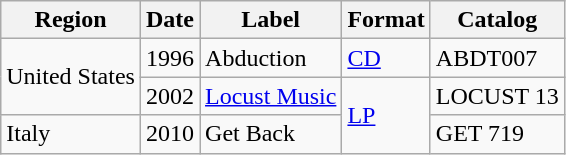<table class="wikitable">
<tr>
<th>Region</th>
<th>Date</th>
<th>Label</th>
<th>Format</th>
<th>Catalog</th>
</tr>
<tr>
<td rowspan="2">United States</td>
<td>1996</td>
<td>Abduction</td>
<td><a href='#'>CD</a></td>
<td>ABDT007</td>
</tr>
<tr>
<td>2002</td>
<td><a href='#'>Locust Music</a></td>
<td rowspan="2"><a href='#'>LP</a></td>
<td>LOCUST 13</td>
</tr>
<tr>
<td>Italy</td>
<td>2010</td>
<td>Get Back</td>
<td>GET 719</td>
</tr>
</table>
